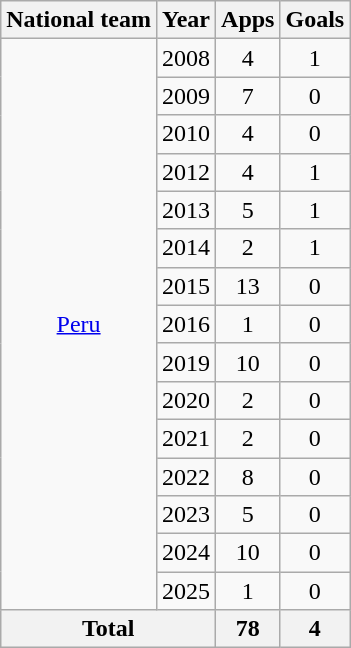<table class="wikitable" style="text-align:center">
<tr>
<th>National team</th>
<th>Year</th>
<th>Apps</th>
<th>Goals</th>
</tr>
<tr>
<td rowspan="15"><a href='#'>Peru</a></td>
<td>2008</td>
<td>4</td>
<td>1</td>
</tr>
<tr>
<td>2009</td>
<td>7</td>
<td>0</td>
</tr>
<tr>
<td>2010</td>
<td>4</td>
<td>0</td>
</tr>
<tr>
<td>2012</td>
<td>4</td>
<td>1</td>
</tr>
<tr>
<td>2013</td>
<td>5</td>
<td>1</td>
</tr>
<tr>
<td>2014</td>
<td>2</td>
<td>1</td>
</tr>
<tr>
<td>2015</td>
<td>13</td>
<td>0</td>
</tr>
<tr>
<td>2016</td>
<td>1</td>
<td>0</td>
</tr>
<tr>
<td>2019</td>
<td>10</td>
<td>0</td>
</tr>
<tr>
<td>2020</td>
<td>2</td>
<td>0</td>
</tr>
<tr>
<td>2021</td>
<td>2</td>
<td>0</td>
</tr>
<tr>
<td>2022</td>
<td>8</td>
<td>0</td>
</tr>
<tr>
<td>2023</td>
<td>5</td>
<td>0</td>
</tr>
<tr>
<td>2024</td>
<td>10</td>
<td>0</td>
</tr>
<tr>
<td>2025</td>
<td>1</td>
<td>0</td>
</tr>
<tr>
<th colspan="2">Total</th>
<th>78</th>
<th>4</th>
</tr>
</table>
